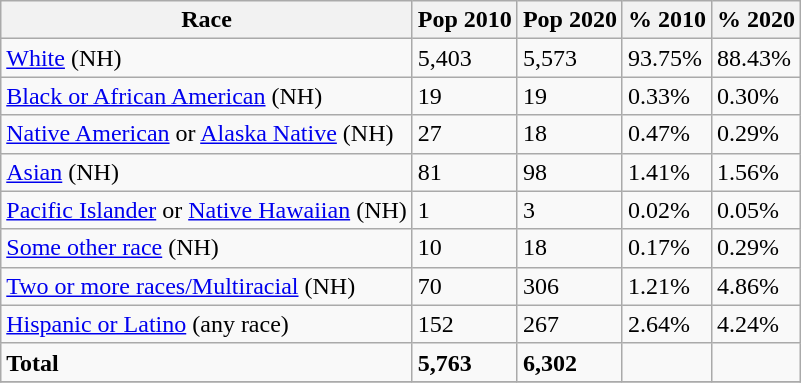<table class="wikitable">
<tr>
<th>Race</th>
<th>Pop 2010</th>
<th>Pop 2020</th>
<th>% 2010</th>
<th>% 2020</th>
</tr>
<tr>
<td><a href='#'>White</a> (NH)</td>
<td>5,403</td>
<td>5,573</td>
<td>93.75%</td>
<td>88.43%</td>
</tr>
<tr>
<td><a href='#'>Black or African American</a> (NH)</td>
<td>19</td>
<td>19</td>
<td>0.33%</td>
<td>0.30%</td>
</tr>
<tr>
<td><a href='#'>Native American</a> or <a href='#'>Alaska Native</a> (NH)</td>
<td>27</td>
<td>18</td>
<td>0.47%</td>
<td>0.29%</td>
</tr>
<tr>
<td><a href='#'>Asian</a> (NH)</td>
<td>81</td>
<td>98</td>
<td>1.41%</td>
<td>1.56%</td>
</tr>
<tr>
<td><a href='#'>Pacific Islander</a> or <a href='#'>Native Hawaiian</a> (NH)</td>
<td>1</td>
<td>3</td>
<td>0.02%</td>
<td>0.05%</td>
</tr>
<tr>
<td><a href='#'>Some other race</a> (NH)</td>
<td>10</td>
<td>18</td>
<td>0.17%</td>
<td>0.29%</td>
</tr>
<tr>
<td><a href='#'>Two or more races/Multiracial</a> (NH)</td>
<td>70</td>
<td>306</td>
<td>1.21%</td>
<td>4.86%</td>
</tr>
<tr>
<td><a href='#'>Hispanic or Latino</a> (any race)</td>
<td>152</td>
<td>267</td>
<td>2.64%</td>
<td>4.24%</td>
</tr>
<tr>
<td><strong>Total</strong></td>
<td><strong>5,763</strong></td>
<td><strong>6,302</strong></td>
<td></td>
<td></td>
</tr>
<tr>
</tr>
</table>
